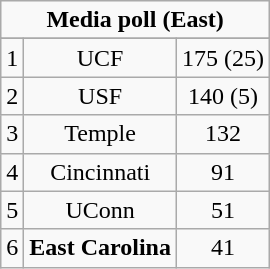<table class="wikitable">
<tr align="center">
<td align="center" Colspan="3"><strong>Media poll (East)</strong></td>
</tr>
<tr align="center">
</tr>
<tr align="center">
<td>1</td>
<td>UCF</td>
<td>175 (25)</td>
</tr>
<tr align="center">
<td>2</td>
<td>USF</td>
<td>140 (5)</td>
</tr>
<tr align="center">
<td>3</td>
<td>Temple</td>
<td>132</td>
</tr>
<tr align="center">
<td>4</td>
<td>Cincinnati</td>
<td>91</td>
</tr>
<tr align="center">
<td>5</td>
<td>UConn</td>
<td>51</td>
</tr>
<tr align="center">
<td>6</td>
<td><strong>East Carolina</strong></td>
<td>41</td>
</tr>
</table>
